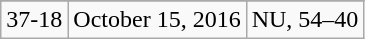<table class="wikitable">
<tr align="center">
</tr>
<tr align="center">
<td>37-18</td>
<td>October 15, 2016</td>
<td>NU, 54–40</td>
</tr>
</table>
